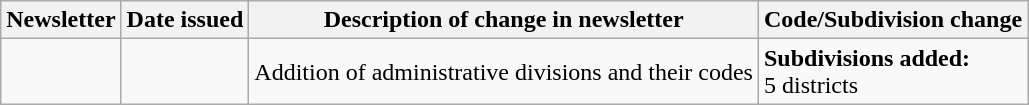<table class="wikitable">
<tr>
<th>Newsletter</th>
<th>Date issued</th>
<th>Description of change in newsletter</th>
<th>Code/Subdivision change</th>
</tr>
<tr>
<td id="I-9"></td>
<td></td>
<td>Addition of administrative divisions and their codes</td>
<td style=white-space:nowrap><strong>Subdivisions added:</strong><br> 5 districts</td>
</tr>
</table>
